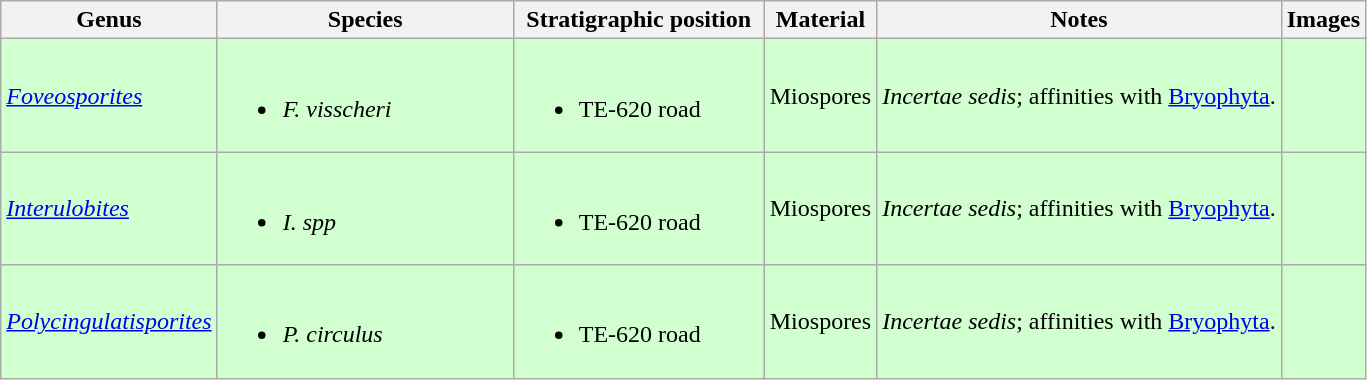<table class="wikitable">
<tr>
<th>Genus</th>
<th width="190px">Species</th>
<th width="160px">Stratigraphic position</th>
<th>Material</th>
<th>Notes</th>
<th>Images</th>
</tr>
<tr>
<td style="background:#D1FFCF;"><em><a href='#'>Foveosporites</a></em></td>
<td style="background:#D1FFCF;"><br><ul><li><em>F. visscheri</em></li></ul></td>
<td style="background:#D1FFCF;"><br><ul><li>TE-620 road</li></ul></td>
<td style="background:#D1FFCF;">Miospores</td>
<td style="background:#D1FFCF;"><em>Incertae sedis</em>; affinities with <a href='#'>Bryophyta</a>.</td>
<td style="background:#D1FFCF;"></td>
</tr>
<tr>
<td style="background:#D1FFCF;"><em><a href='#'>Interulobites</a></em></td>
<td style="background:#D1FFCF;"><br><ul><li><em>I. spp</em></li></ul></td>
<td style="background:#D1FFCF;"><br><ul><li>TE-620 road</li></ul></td>
<td style="background:#D1FFCF;">Miospores</td>
<td style="background:#D1FFCF;"><em>Incertae sedis</em>; affinities with <a href='#'>Bryophyta</a>.</td>
<td style="background:#D1FFCF;"></td>
</tr>
<tr>
<td style="background:#D1FFCF;"><em><a href='#'>Polycingulatisporites</a></em></td>
<td style="background:#D1FFCF;"><br><ul><li><em>P. circulus</em></li></ul></td>
<td style="background:#D1FFCF;"><br><ul><li>TE-620 road</li></ul></td>
<td style="background:#D1FFCF;">Miospores</td>
<td style="background:#D1FFCF;"><em>Incertae sedis</em>; affinities with <a href='#'>Bryophyta</a>.</td>
<td style="background:#D1FFCF;"></td>
</tr>
</table>
